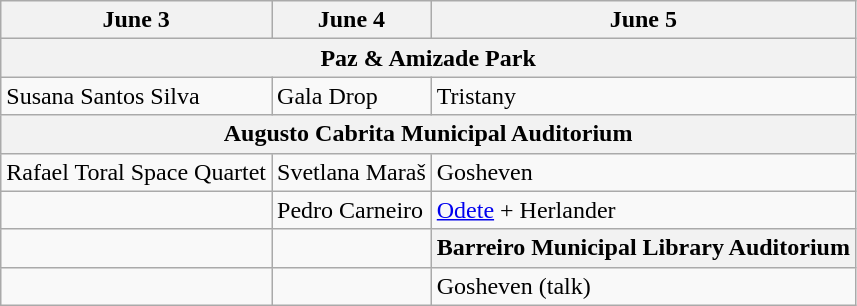<table class="wikitable">
<tr>
<th>June 3</th>
<th>June 4</th>
<th>June 5</th>
</tr>
<tr>
<th colspan="3">Paz & Amizade Park</th>
</tr>
<tr>
<td>Susana Santos Silva</td>
<td>Gala Drop</td>
<td>Tristany</td>
</tr>
<tr>
<th colspan="3">Augusto Cabrita Municipal Auditorium</th>
</tr>
<tr>
<td>Rafael Toral Space Quartet</td>
<td>Svetlana Maraš</td>
<td>Gosheven</td>
</tr>
<tr>
<td></td>
<td>Pedro Carneiro</td>
<td><a href='#'>Odete</a> + Herlander</td>
</tr>
<tr>
<td></td>
<td></td>
<th>Barreiro Municipal Library Auditorium</th>
</tr>
<tr>
<td></td>
<td></td>
<td>Gosheven (talk)</td>
</tr>
</table>
